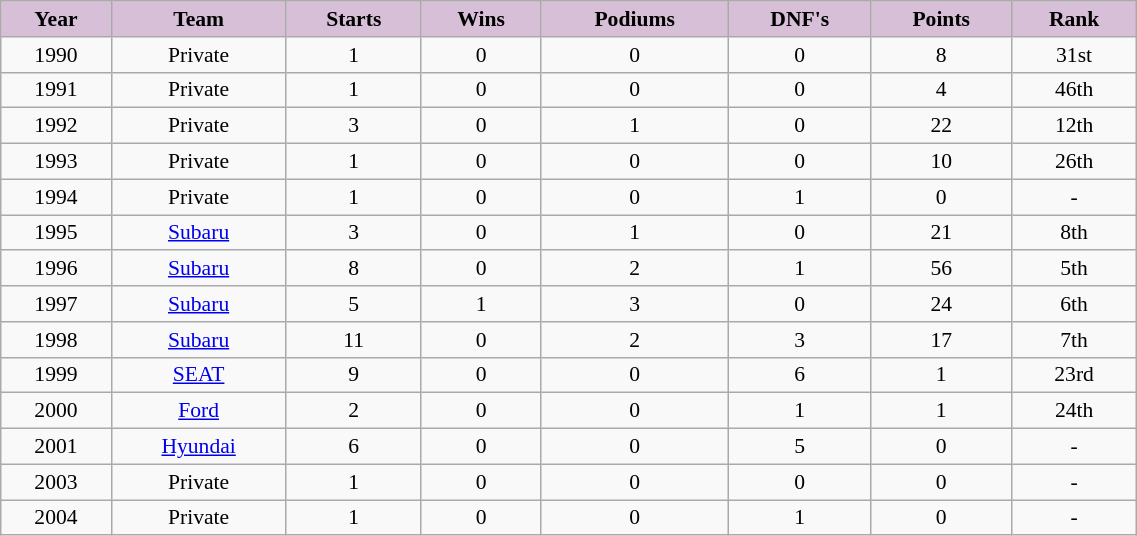<table class="wikitable" width=60% style="font-size:90%; text-align:center;">
<tr>
<th style="background:#D8BFD8">Year</th>
<th style="background:#D8BFD8">Team</th>
<th style="background:#D8BFD8">Starts</th>
<th style="background:#D8BFD8">Wins</th>
<th style="background:#D8BFD8">Podiums</th>
<th style="background:#D8BFD8">DNF's</th>
<th style="background:#D8BFD8">Points</th>
<th style="background:#D8BFD8">Rank</th>
</tr>
<tr>
<td>1990</td>
<td>Private</td>
<td>1</td>
<td>0</td>
<td>0</td>
<td>0</td>
<td>8</td>
<td>31st</td>
</tr>
<tr>
<td>1991</td>
<td>Private</td>
<td>1</td>
<td>0</td>
<td>0</td>
<td>0</td>
<td>4</td>
<td>46th</td>
</tr>
<tr>
<td>1992</td>
<td>Private</td>
<td>3</td>
<td>0</td>
<td>1</td>
<td>0</td>
<td>22</td>
<td>12th</td>
</tr>
<tr>
<td>1993</td>
<td>Private</td>
<td>1</td>
<td>0</td>
<td>0</td>
<td>0</td>
<td>10</td>
<td>26th</td>
</tr>
<tr>
<td>1994</td>
<td>Private</td>
<td>1</td>
<td>0</td>
<td>0</td>
<td>1</td>
<td>0</td>
<td>-</td>
</tr>
<tr>
<td>1995</td>
<td><a href='#'>Subaru</a></td>
<td>3</td>
<td>0</td>
<td>1</td>
<td>0</td>
<td>21</td>
<td>8th</td>
</tr>
<tr>
<td>1996</td>
<td><a href='#'>Subaru</a></td>
<td>8</td>
<td>0</td>
<td>2</td>
<td>1</td>
<td>56</td>
<td>5th</td>
</tr>
<tr>
<td>1997</td>
<td><a href='#'>Subaru</a></td>
<td>5</td>
<td>1</td>
<td>3</td>
<td>0</td>
<td>24</td>
<td>6th</td>
</tr>
<tr>
<td>1998</td>
<td><a href='#'>Subaru</a></td>
<td>11</td>
<td>0</td>
<td>2</td>
<td>3</td>
<td>17</td>
<td>7th</td>
</tr>
<tr>
<td>1999</td>
<td><a href='#'>SEAT</a></td>
<td>9</td>
<td>0</td>
<td>0</td>
<td>6</td>
<td>1</td>
<td>23rd</td>
</tr>
<tr>
<td>2000</td>
<td><a href='#'>Ford</a></td>
<td>2</td>
<td>0</td>
<td>0</td>
<td>1</td>
<td>1</td>
<td>24th</td>
</tr>
<tr>
<td>2001</td>
<td><a href='#'>Hyundai</a></td>
<td>6</td>
<td>0</td>
<td>0</td>
<td>5</td>
<td>0</td>
<td>-</td>
</tr>
<tr>
<td>2003</td>
<td>Private</td>
<td>1</td>
<td>0</td>
<td>0</td>
<td>0</td>
<td>0</td>
<td>-</td>
</tr>
<tr>
<td>2004</td>
<td>Private</td>
<td>1</td>
<td>0</td>
<td>0</td>
<td>1</td>
<td>0</td>
<td>-</td>
</tr>
</table>
